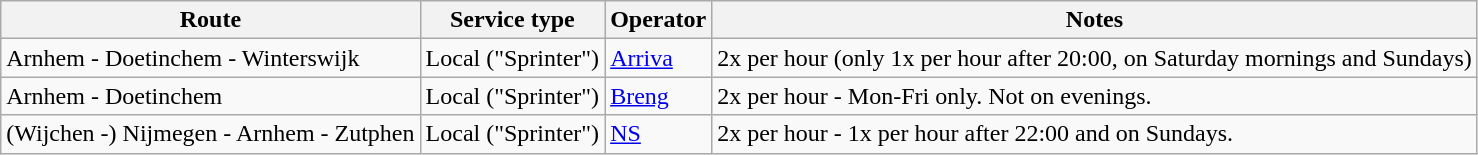<table class="wikitable">
<tr>
<th>Route</th>
<th>Service type</th>
<th>Operator</th>
<th>Notes</th>
</tr>
<tr>
<td>Arnhem - Doetinchem - Winterswijk</td>
<td>Local ("Sprinter")</td>
<td><a href='#'>Arriva</a></td>
<td>2x per hour (only 1x per hour after 20:00, on Saturday mornings and Sundays)</td>
</tr>
<tr>
<td>Arnhem - Doetinchem</td>
<td>Local ("Sprinter")</td>
<td><a href='#'>Breng</a></td>
<td>2x per hour - Mon-Fri only. Not on evenings.</td>
</tr>
<tr>
<td>(Wijchen -) Nijmegen - Arnhem - Zutphen</td>
<td>Local ("Sprinter")</td>
<td><a href='#'>NS</a></td>
<td>2x per hour - 1x per hour after 22:00 and on Sundays.</td>
</tr>
</table>
